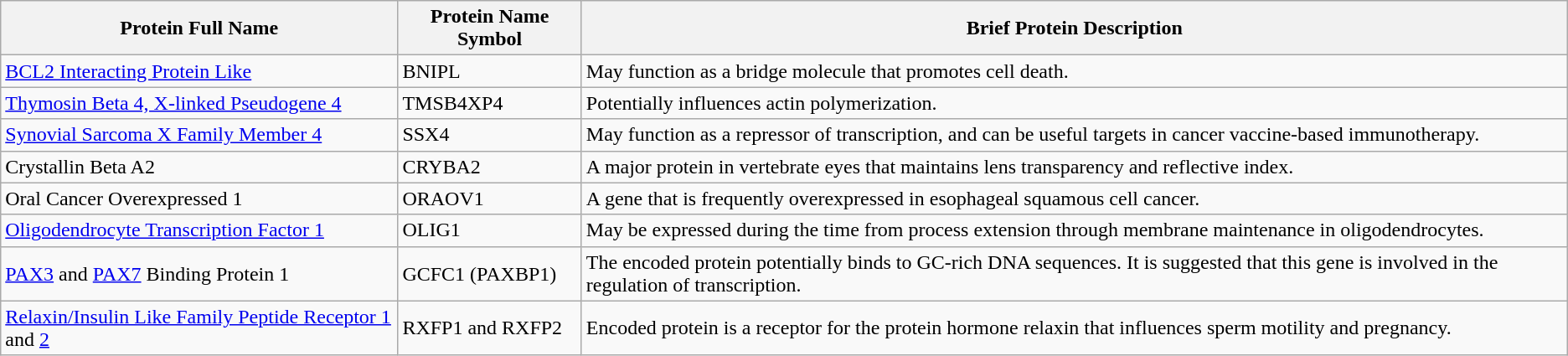<table class="wikitable">
<tr>
<th>Protein Full Name</th>
<th>Protein Name Symbol</th>
<th>Brief Protein Description</th>
</tr>
<tr>
<td><a href='#'>BCL2 Interacting Protein Like</a></td>
<td>BNIPL</td>
<td>May function as a bridge molecule that promotes cell death.</td>
</tr>
<tr>
<td><a href='#'>Thymosin Beta 4, X-linked Pseudogene 4</a></td>
<td>TMSB4XP4</td>
<td>Potentially influences actin polymerization.</td>
</tr>
<tr>
<td><a href='#'>Synovial Sarcoma X Family Member 4</a></td>
<td>SSX4</td>
<td>May function as a repressor of transcription, and can be useful targets in cancer vaccine-based immunotherapy.</td>
</tr>
<tr>
<td>Crystallin Beta A2</td>
<td>CRYBA2</td>
<td>A major protein in vertebrate eyes that maintains lens transparency and reflective index.</td>
</tr>
<tr>
<td>Oral Cancer Overexpressed 1</td>
<td>ORAOV1</td>
<td>A gene that is frequently overexpressed in esophageal squamous cell cancer.</td>
</tr>
<tr>
<td><a href='#'>Oligodendrocyte Transcription Factor 1</a></td>
<td>OLIG1</td>
<td>May be expressed during the time from process extension through membrane maintenance in oligodendrocytes.</td>
</tr>
<tr>
<td><a href='#'>PAX3</a> and <a href='#'>PAX7</a> Binding Protein 1</td>
<td>GCFC1 (PAXBP1)</td>
<td>The encoded protein potentially binds to GC-rich DNA sequences. It is suggested that this gene is involved in the regulation of transcription.</td>
</tr>
<tr>
<td><a href='#'>Relaxin/Insulin Like Family Peptide Receptor 1</a> and <a href='#'>2</a></td>
<td>RXFP1 and RXFP2</td>
<td>Encoded protein is a receptor for the protein hormone relaxin that influences sperm motility and pregnancy.</td>
</tr>
</table>
